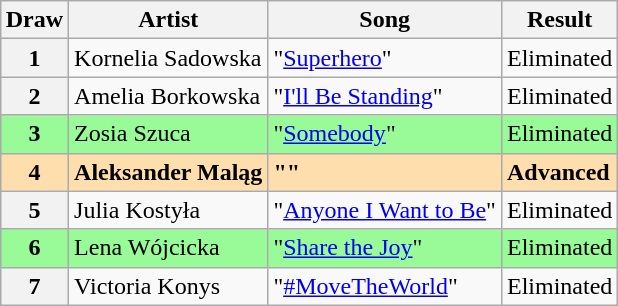<table class="sortable wikitable plainrowheaders" style="margin: 1em auto 1em auto;">
<tr>
<th scope="col">Draw</th>
<th scope="col">Artist</th>
<th scope="col">Song</th>
<th>Result</th>
</tr>
<tr>
<th scope="row" style="text-align:center;">1</th>
<td>Kornelia Sadowska</td>
<td>"<a href='#'>Superhero</a>"</td>
<td>Eliminated</td>
</tr>
<tr>
<th scope="row" style="text-align:center;">2</th>
<td>Amelia Borkowska</td>
<td>"<a href='#'>I'll Be Standing</a>"</td>
<td>Eliminated</td>
</tr>
<tr style="background:palegreen;">
<th scope="row" style="text-align:center; background:palegreen;">3</th>
<td>Zosia Szuca</td>
<td>"<a href='#'>Somebody</a>"</td>
<td>Eliminated</td>
</tr>
<tr style="font-weight:bold; background:navajowhite;">
<th scope="row" style="text-align:center; font-weight:bold; background:navajowhite;">4</th>
<td>Aleksander Maląg</td>
<td>""</td>
<td>Advanced</td>
</tr>
<tr>
<th scope="row" style="text-align:center;">5</th>
<td>Julia Kostyła</td>
<td>"<a href='#'>Anyone I Want to Be</a>"</td>
<td>Eliminated</td>
</tr>
<tr style="background:palegreen;">
<th style="text-align:center; background:palegreen;" scope="row">6</th>
<td>Lena Wójcicka</td>
<td>"<a href='#'>Share the Joy</a>"</td>
<td>Eliminated</td>
</tr>
<tr>
<th scope="row" style="text-align:center;">7</th>
<td>Victoria Konys</td>
<td>"<a href='#'>#MoveTheWorld</a>"</td>
<td>Eliminated</td>
</tr>
</table>
